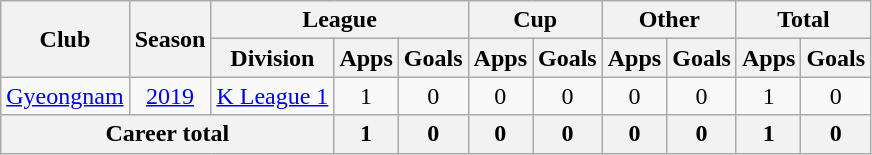<table class="wikitable" style="text-align: center">
<tr>
<th rowspan="2">Club</th>
<th rowspan="2">Season</th>
<th colspan="3">League</th>
<th colspan="2">Cup</th>
<th colspan="2">Other</th>
<th colspan="2">Total</th>
</tr>
<tr>
<th>Division</th>
<th>Apps</th>
<th>Goals</th>
<th>Apps</th>
<th>Goals</th>
<th>Apps</th>
<th>Goals</th>
<th>Apps</th>
<th>Goals</th>
</tr>
<tr>
<td><a href='#'>Gyeongnam</a></td>
<td><a href='#'>2019</a></td>
<td><a href='#'>K League 1</a></td>
<td>1</td>
<td>0</td>
<td>0</td>
<td>0</td>
<td>0</td>
<td>0</td>
<td>1</td>
<td>0</td>
</tr>
<tr>
<th colspan=3>Career total</th>
<th>1</th>
<th>0</th>
<th>0</th>
<th>0</th>
<th>0</th>
<th>0</th>
<th>1</th>
<th>0</th>
</tr>
</table>
